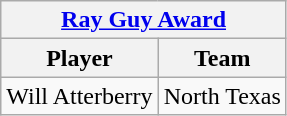<table class="wikitable" style="text-align: center;">
<tr>
<th colspan="2"><strong><a href='#'>Ray Guy Award</a></strong></th>
</tr>
<tr>
<th>Player</th>
<th>Team</th>
</tr>
<tr>
<td>Will Atterberry</td>
<td>North Texas</td>
</tr>
</table>
